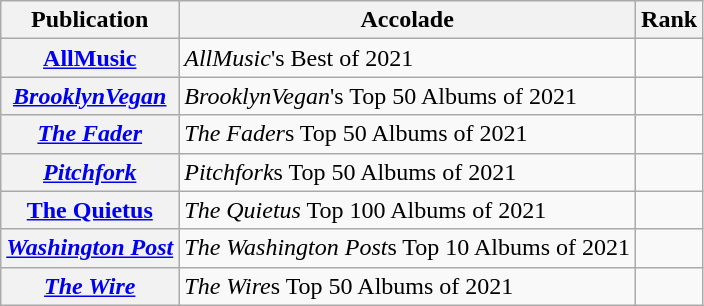<table class="wikitable sortable plainrowheaders">
<tr>
<th scope="col">Publication</th>
<th scope="col">Accolade</th>
<th scope="col">Rank</th>
</tr>
<tr>
<th scope="row"><a href='#'>AllMusic</a></th>
<td><em>AllMusic</em>'s Best of 2021</td>
<td></td>
</tr>
<tr>
<th scope="row"><em><a href='#'>BrooklynVegan</a></em></th>
<td><em>BrooklynVegan</em>'s Top 50 Albums of 2021</td>
<td></td>
</tr>
<tr>
<th scope="row"><em><a href='#'>The Fader</a></em></th>
<td><em>The Fader</em>s Top 50 Albums of 2021</td>
<td></td>
</tr>
<tr>
<th scope="row"><em><a href='#'>Pitchfork</a></em></th>
<td><em>Pitchfork</em>s Top 50 Albums of 2021</td>
<td></td>
</tr>
<tr>
<th scope="row"><a href='#'>The Quietus</a></th>
<td><em>The Quietus</em> Top 100 Albums of 2021</td>
<td></td>
</tr>
<tr>
<th scope="row"><a href='#'><em>Washington Post</em></a></th>
<td><em>The Washington Post</em>s Top 10 Albums of 2021</td>
<td></td>
</tr>
<tr>
<th scope="row"><em><a href='#'>The Wire</a></em></th>
<td><em>The Wire</em>s Top 50 Albums of 2021</td>
<td></td>
</tr>
</table>
